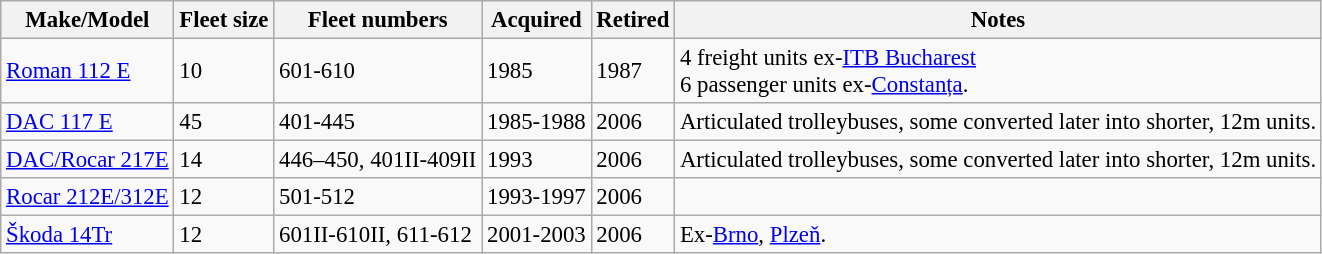<table class="wikitable sortable" style="font-size: 95%;" |>
<tr>
<th>Make/Model</th>
<th>Fleet size</th>
<th>Fleet numbers</th>
<th>Acquired</th>
<th>Retired</th>
<th class="unsortable">Notes</th>
</tr>
<tr>
<td><a href='#'>Roman 112 E</a></td>
<td>10</td>
<td>601-610</td>
<td>1985</td>
<td>1987</td>
<td>4 freight units ex-<a href='#'>ITB Bucharest</a><br>6 passenger units ex-<a href='#'>Constanța</a>.</td>
</tr>
<tr>
<td><a href='#'>DAC 117 E</a></td>
<td>45</td>
<td>401-445</td>
<td>1985-1988</td>
<td>2006</td>
<td>Articulated trolleybuses, some converted later into shorter, 12m units.</td>
</tr>
<tr>
<td><a href='#'>DAC/Rocar 217E</a></td>
<td>14</td>
<td>446–450, 401II-409II</td>
<td>1993</td>
<td>2006</td>
<td>Articulated trolleybuses, some converted later into shorter, 12m units.</td>
</tr>
<tr>
<td><a href='#'>Rocar 212E/312E</a></td>
<td>12</td>
<td>501-512</td>
<td>1993-1997</td>
<td>2006</td>
<td></td>
</tr>
<tr>
<td><a href='#'>Škoda 14Tr</a></td>
<td>12</td>
<td>601II-610II, 611-612</td>
<td>2001-2003</td>
<td>2006</td>
<td>Ex-<a href='#'>Brno</a>, <a href='#'>Plzeň</a>.</td>
</tr>
</table>
